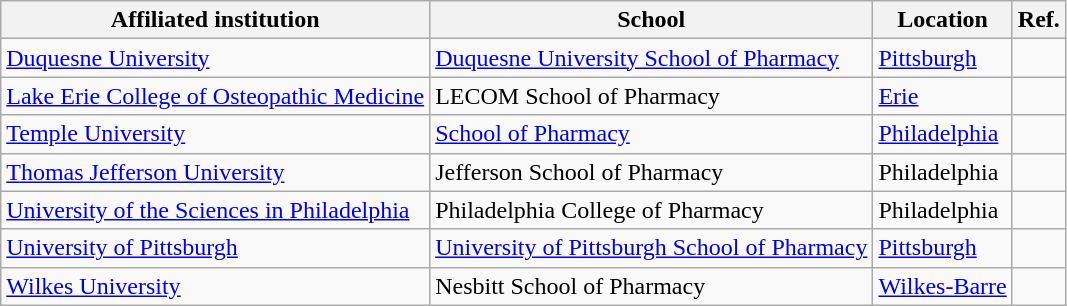<table class="wikitable sortable">
<tr>
<th>Affiliated institution</th>
<th>School</th>
<th>Location</th>
<th>Ref.</th>
</tr>
<tr>
<td><a href='#'>Duquesne University</a></td>
<td><a href='#'>Duquesne University School of Pharmacy</a></td>
<td><a href='#'>Pittsburgh</a></td>
<td></td>
</tr>
<tr>
<td><a href='#'>Lake Erie College of Osteopathic Medicine</a></td>
<td>LECOM School of Pharmacy</td>
<td><a href='#'>Erie</a></td>
<td></td>
</tr>
<tr>
<td><a href='#'>Temple University</a></td>
<td><a href='#'>School of Pharmacy</a></td>
<td><a href='#'>Philadelphia</a></td>
<td></td>
</tr>
<tr>
<td><a href='#'>Thomas Jefferson University</a></td>
<td>Jefferson School of Pharmacy</td>
<td>Philadelphia</td>
<td></td>
</tr>
<tr>
<td><a href='#'>University of the Sciences in Philadelphia</a></td>
<td>Philadelphia College of Pharmacy</td>
<td>Philadelphia</td>
<td></td>
</tr>
<tr>
<td><a href='#'>University of Pittsburgh</a></td>
<td><a href='#'>University of Pittsburgh School of Pharmacy</a></td>
<td><a href='#'>Pittsburgh</a></td>
<td></td>
</tr>
<tr>
<td><a href='#'>Wilkes University</a></td>
<td>Nesbitt School of Pharmacy</td>
<td><a href='#'>Wilkes-Barre</a></td>
<td></td>
</tr>
</table>
